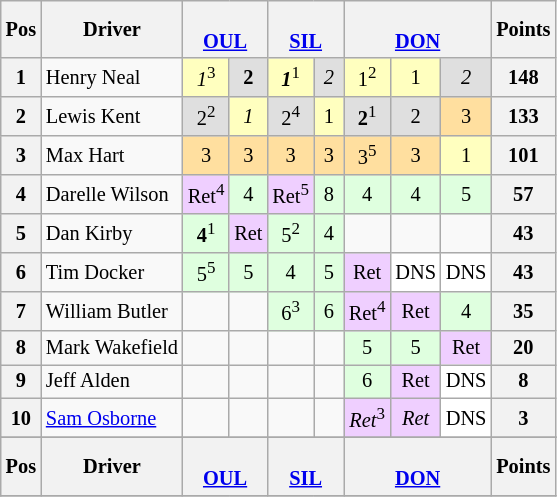<table class="wikitable" style="font-size: 85%; text-align: center;">
<tr valign="top">
<th valign="middle">Pos</th>
<th valign="middle">Driver</th>
<th colspan="2"><br><a href='#'>OUL</a></th>
<th colspan="2"><br><a href='#'>SIL</a></th>
<th colspan="3"><br><a href='#'>DON</a></th>
<th valign=middle>Points</th>
</tr>
<tr>
<th>1</th>
<td align=left> Henry Neal</td>
<td style="background:#ffffbf;"><em>1</em><sup>3</sup></td>
<td style="background:#dfdfdf;"><strong>2</strong></td>
<td style="background:#ffffbf;"><strong><em>1</em></strong><sup>1</sup></td>
<td style="background:#dfdfdf;"><em>2</em></td>
<td style="background:#ffffbf;">1<sup>2</sup></td>
<td style="background:#ffffbf;">1</td>
<td style="background:#dfdfdf;"><em>2</em></td>
<th>148</th>
</tr>
<tr>
<th>2</th>
<td align=left> Lewis Kent</td>
<td style="background:#dfdfdf;">2<sup>2</sup></td>
<td style="background:#ffffbf;"><em>1</em></td>
<td style="background:#dfdfdf;">2<sup>4</sup></td>
<td style="background:#ffffbf;">1</td>
<td style="background:#dfdfdf;"><strong>2</strong><sup>1</sup></td>
<td style="background:#dfdfdf;">2</td>
<td style="background:#ffdf9f;">3</td>
<th>133</th>
</tr>
<tr>
<th>3</th>
<td align=left> Max Hart</td>
<td style="background:#ffdf9f;">3</td>
<td style="background:#ffdf9f;">3</td>
<td style="background:#ffdf9f;">3</td>
<td style="background:#ffdf9f;"> 3 </td>
<td style="background:#ffdf9f;">3<sup>5</sup></td>
<td style="background:#ffdf9f;">3</td>
<td style="background:#ffffbf;">1</td>
<th>101</th>
</tr>
<tr>
<th>4</th>
<td align=left> Darelle Wilson</td>
<td style="background:#efcfff;">Ret<sup>4</sup></td>
<td style="background:#dfffdf;">4</td>
<td style="background:#efcfff;">Ret<sup>5</sup></td>
<td style="background:#dfffdf;">8</td>
<td style="background:#dfffdf;">4</td>
<td style="background:#dfffdf;">4</td>
<td style="background:#dfffdf;">5</td>
<th>57</th>
</tr>
<tr>
<th>5</th>
<td align=left> Dan Kirby</td>
<td style="background:#dfffdf;"><strong>4</strong><sup>1</sup></td>
<td style="background:#efcfff;">Ret</td>
<td style="background:#dfffdf;">5<sup>2</sup></td>
<td style="background:#dfffdf;">4</td>
<td></td>
<td></td>
<td></td>
<th>43</th>
</tr>
<tr>
<th>6</th>
<td align=left> Tim Docker</td>
<td style="background:#dfffdf;">5<sup>5</sup></td>
<td style="background:#dfffdf;">5</td>
<td style="background:#dfffdf;">4</td>
<td style="background:#dfffdf;">5</td>
<td style="background:#efcfff;">Ret</td>
<td style="background:#ffffff;">DNS</td>
<td style="background:#ffffff;">DNS</td>
<th>43</th>
</tr>
<tr>
<th>7</th>
<td align=left> William Butler</td>
<td></td>
<td></td>
<td style="background:#dfffdf;">6<sup>3</sup></td>
<td style="background:#dfffdf;">6</td>
<td style="background:#efcfff;">Ret<sup>4</sup></td>
<td style="background:#efcfff;">Ret</td>
<td style="background:#dfffdf;">4</td>
<th>35</th>
</tr>
<tr>
<th>8</th>
<td align=left nowrap> Mark Wakefield</td>
<td></td>
<td></td>
<td></td>
<td></td>
<td style="background:#dfffdf;">5</td>
<td style="background:#dfffdf;">5</td>
<td style="background:#efcfff;">Ret</td>
<th>20</th>
</tr>
<tr>
<th>9</th>
<td align=left> Jeff Alden</td>
<td></td>
<td></td>
<td></td>
<td></td>
<td style="background:#dfffdf;">6</td>
<td style="background:#efcfff;">Ret</td>
<td style="background:#ffffff;">DNS</td>
<th>8</th>
</tr>
<tr>
<th>10</th>
<td align=left> <a href='#'>Sam Osborne</a></td>
<td></td>
<td></td>
<td></td>
<td></td>
<td style="background:#efcfff;"><em>Ret</em><sup>3</sup></td>
<td style="background:#efcfff;"><em>Ret</em></td>
<td style="background:#ffffff;">DNS</td>
<th>3</th>
</tr>
<tr>
</tr>
<tr valign="top">
<th valign="middle">Pos</th>
<th valign="middle">Driver</th>
<th colspan="2"><br><a href='#'>OUL</a></th>
<th colspan="2"><br><a href='#'>SIL</a></th>
<th colspan="3"><br><a href='#'>DON</a></th>
<th valign=middle>Points</th>
</tr>
<tr>
</tr>
</table>
